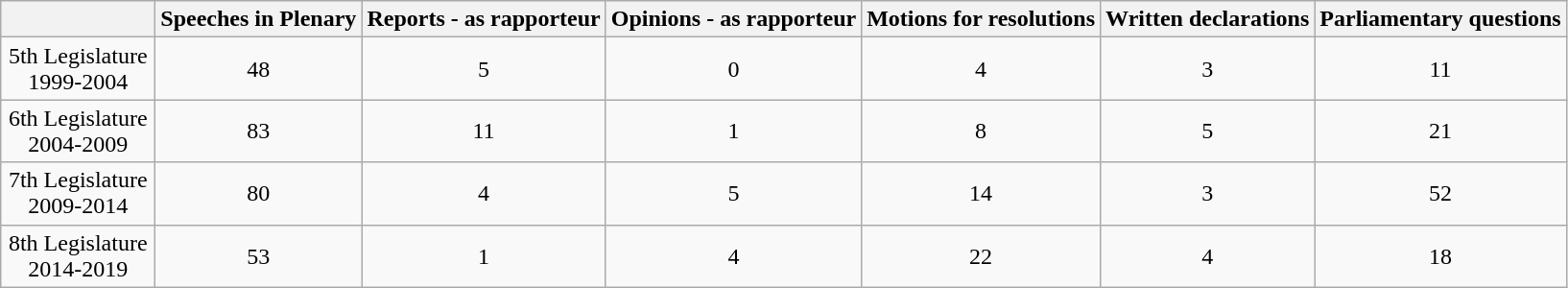<table class="wikitable" style="text-align:center">
<tr>
<th></th>
<th>Speeches in Plenary</th>
<th>Reports - as rapporteur</th>
<th>Opinions - as rapporteur</th>
<th>Motions for resolutions</th>
<th>Written declarations</th>
<th>Parliamentary questions</th>
</tr>
<tr>
<td style = "width: 100px;">5th Legislature<br>1999-2004</td>
<td>48</td>
<td>5</td>
<td>0</td>
<td>4</td>
<td>3</td>
<td>11</td>
</tr>
<tr>
<td>6th Legislature <br> 2004-2009</td>
<td>83</td>
<td>11</td>
<td>1</td>
<td>8</td>
<td>5</td>
<td>21</td>
</tr>
<tr>
<td>7th Legislature <br>2009-2014</td>
<td>80</td>
<td>4</td>
<td>5</td>
<td>14</td>
<td>3</td>
<td>52</td>
</tr>
<tr>
<td>8th Legislature <br>2014-2019</td>
<td>53</td>
<td>1</td>
<td>4</td>
<td>22</td>
<td>4</td>
<td>18</td>
</tr>
</table>
